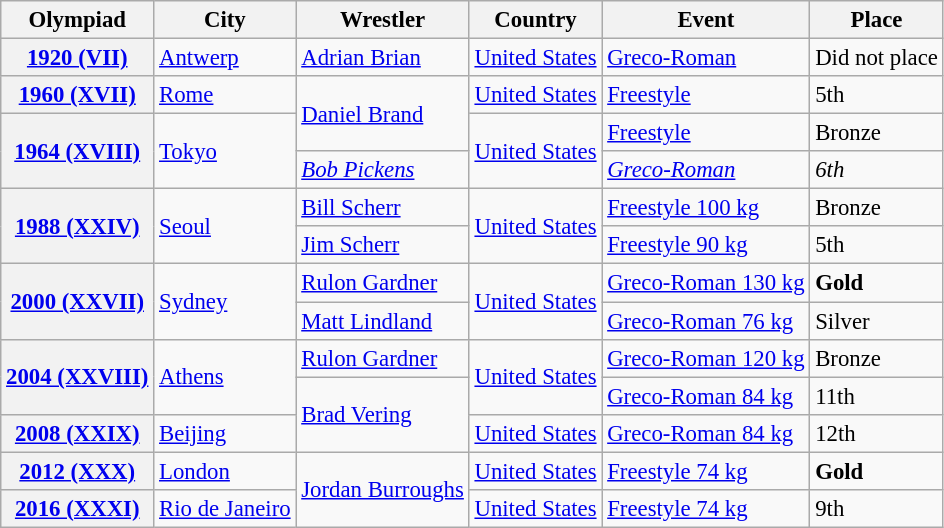<table class=wikitable style="font-size: 95%">
<tr>
<th>Olympiad</th>
<th>City</th>
<th>Wrestler</th>
<th>Country</th>
<th>Event</th>
<th>Place</th>
</tr>
<tr>
<th><a href='#'>1920 (VII)</a></th>
<td> <a href='#'>Antwerp</a></td>
<td><a href='#'>Adrian Brian</a></td>
<td> <a href='#'>United States</a></td>
<td><a href='#'>Greco-Roman </a></td>
<td>Did not place</td>
</tr>
<tr>
<th><a href='#'>1960 (XVII)</a></th>
<td> <a href='#'>Rome</a></td>
<td rowspan=2><a href='#'>Daniel Brand</a></td>
<td> <a href='#'>United States</a></td>
<td><a href='#'>Freestyle </a></td>
<td>5th</td>
</tr>
<tr>
<th rowspan=2><a href='#'>1964 (XVIII)</a></th>
<td rowspan=2> <a href='#'>Tokyo</a></td>
<td rowspan=2> <a href='#'>United States</a></td>
<td><a href='#'>Freestyle </a></td>
<td> Bronze</td>
</tr>
<tr>
<td><em><a href='#'>Bob Pickens</a></em></td>
<td><em><a href='#'>Greco-Roman </a></em></td>
<td><em>6th</em></td>
</tr>
<tr>
<th rowspan=2><a href='#'>1988 (XXIV)</a></th>
<td rowspan=2> <a href='#'>Seoul</a></td>
<td><a href='#'>Bill Scherr</a></td>
<td rowspan=2> <a href='#'>United States</a></td>
<td><a href='#'>Freestyle 100 kg</a></td>
<td> Bronze</td>
</tr>
<tr>
<td><a href='#'>Jim Scherr</a></td>
<td><a href='#'>Freestyle 90 kg</a></td>
<td>5th</td>
</tr>
<tr>
<th rowspan=2><a href='#'>2000 (XXVII)</a></th>
<td rowspan=2> <a href='#'>Sydney</a></td>
<td><a href='#'>Rulon Gardner</a></td>
<td rowspan=2> <a href='#'>United States</a></td>
<td><a href='#'>Greco-Roman 130 kg</a></td>
<td> <strong>Gold</strong></td>
</tr>
<tr>
<td><a href='#'>Matt Lindland</a></td>
<td><a href='#'>Greco-Roman 76 kg</a></td>
<td> Silver</td>
</tr>
<tr>
<th rowspan=2><a href='#'>2004 (XXVIII)</a></th>
<td rowspan=2> <a href='#'>Athens</a></td>
<td><a href='#'>Rulon Gardner</a></td>
<td rowspan=2> <a href='#'>United States</a></td>
<td><a href='#'>Greco-Roman 120 kg</a></td>
<td> Bronze</td>
</tr>
<tr>
<td rowspan=2><a href='#'>Brad Vering</a></td>
<td><a href='#'>Greco-Roman 84 kg</a></td>
<td>11th</td>
</tr>
<tr>
<th><a href='#'>2008 (XXIX)</a></th>
<td> <a href='#'>Beijing</a></td>
<td> <a href='#'>United States</a></td>
<td><a href='#'>Greco-Roman 84 kg</a></td>
<td>12th</td>
</tr>
<tr>
<th><a href='#'>2012 (XXX)</a></th>
<td> <a href='#'>London</a></td>
<td rowspan=2><a href='#'>Jordan Burroughs</a></td>
<td> <a href='#'>United States</a></td>
<td><a href='#'>Freestyle 74 kg</a></td>
<td> <strong>Gold</strong></td>
</tr>
<tr>
<th><a href='#'>2016 (XXXI)</a></th>
<td> <a href='#'>Rio de Janeiro</a></td>
<td> <a href='#'>United States</a></td>
<td><a href='#'>Freestyle 74 kg</a></td>
<td>9th</td>
</tr>
</table>
